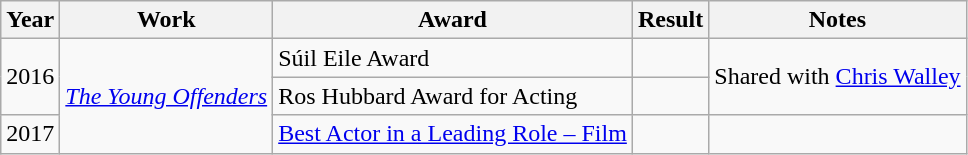<table class="wikitable sortable plainrowheaders">
<tr>
<th>Year</th>
<th>Work</th>
<th>Award</th>
<th>Result</th>
<th class="unsortable">Notes</th>
</tr>
<tr>
<td rowspan=2>2016</td>
<td rowspan=3><em><a href='#'>The Young Offenders</a></em></td>
<td>Súil Eile Award</td>
<td></td>
<td rowspan=2>Shared with <a href='#'>Chris Walley</a></td>
</tr>
<tr>
<td>Ros Hubbard Award for Acting</td>
<td></td>
</tr>
<tr>
<td>2017</td>
<td><a href='#'>Best Actor in a Leading Role – Film</a></td>
<td></td>
<td></td>
</tr>
</table>
